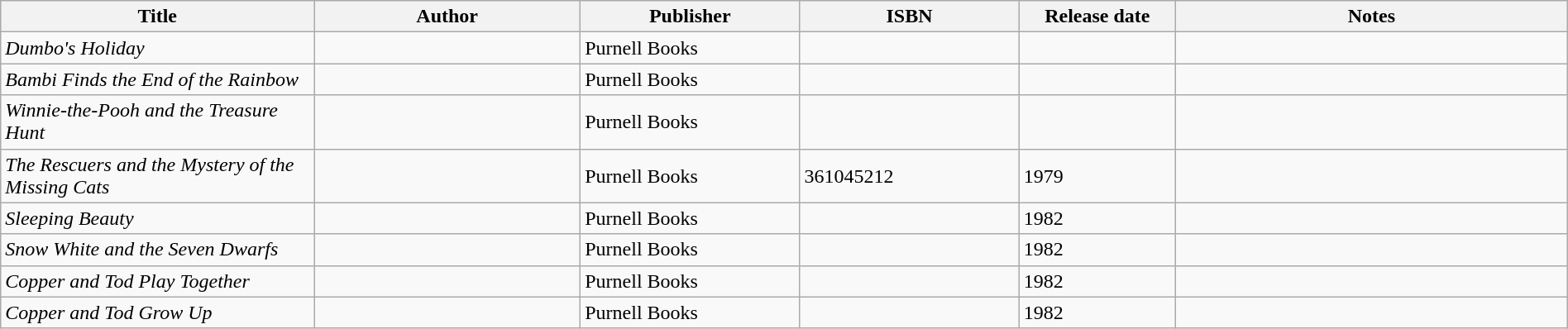<table class="wikitable" width=100%>
<tr>
<th width=20%>Title</th>
<th width=17%>Author</th>
<th width=14%>Publisher</th>
<th width=14%>ISBN</th>
<th width=10%>Release date</th>
<th width=25%>Notes</th>
</tr>
<tr>
<td><em>Dumbo's Holiday</em></td>
<td></td>
<td>Purnell Books</td>
<td></td>
<td></td>
<td></td>
</tr>
<tr>
<td><em>Bambi Finds the End of the Rainbow</em></td>
<td></td>
<td>Purnell Books</td>
<td></td>
<td></td>
<td></td>
</tr>
<tr>
<td><em>Winnie-the-Pooh and the Treasure Hunt</em></td>
<td></td>
<td>Purnell Books</td>
<td></td>
<td></td>
<td></td>
</tr>
<tr>
<td><em>The Rescuers and the Mystery of the Missing Cats</em></td>
<td></td>
<td>Purnell Books</td>
<td>361045212</td>
<td>1979</td>
<td></td>
</tr>
<tr>
<td><em>Sleeping Beauty</em></td>
<td></td>
<td>Purnell Books</td>
<td></td>
<td>1982</td>
<td></td>
</tr>
<tr>
<td><em>Snow White and the Seven Dwarfs</em></td>
<td></td>
<td>Purnell Books</td>
<td></td>
<td>1982</td>
<td></td>
</tr>
<tr>
<td><em>Copper and Tod Play Together</em></td>
<td></td>
<td>Purnell Books</td>
<td></td>
<td>1982</td>
<td></td>
</tr>
<tr>
<td><em>Copper and Tod Grow Up</em></td>
<td></td>
<td>Purnell Books</td>
<td></td>
<td>1982</td>
<td></td>
</tr>
</table>
